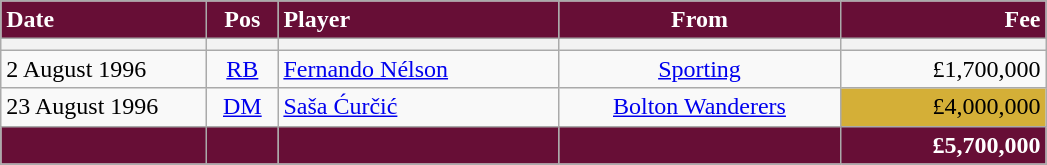<table class="wikitable">
<tr>
<th style="background:#670E36; color:#ffffff; text-align:left; width:130px">Date</th>
<th style="background:#670E36; color:#ffffff; text-align:center; width:40px">Pos</th>
<th style="background:#670E36; color:#ffffff; text-align:left; width:180px">Player</th>
<th style="background:#670E36; color:#ffffff; text-align:center; width:180px">From</th>
<th style="background:#670E36; color:#ffffff; text-align:right; width:130px">Fee</th>
</tr>
<tr>
<th></th>
<th></th>
<th></th>
<th></th>
<th></th>
</tr>
<tr>
<td>2 August 1996</td>
<td style="text-align:center;"><a href='#'>RB</a></td>
<td> <a href='#'>Fernando Nélson</a></td>
<td style="text-align:center;"> <a href='#'>Sporting</a></td>
<td style="text-align:right;">£1,700,000</td>
</tr>
<tr>
<td>23 August 1996</td>
<td style="text-align:center;"><a href='#'>DM</a></td>
<td> <a href='#'>Saša Ćurčić</a></td>
<td style="text-align:center;"><a href='#'>Bolton Wanderers</a></td>
<td style="text-align:right;background-color:#D4AF37">£4,000,000</td>
</tr>
<tr>
<th style="background:#670E36;"></th>
<th style="background:#670E36;"></th>
<th style="background:#670E36;"></th>
<th style="background:#670E36;"></th>
<th style="background:#670E36; color:#ffffff; text-align:right;"><strong>£5,700,000</strong></th>
</tr>
</table>
